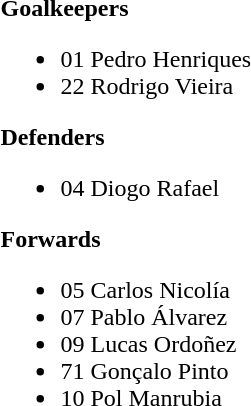<table style="vertical-align:top;">
<tr>
<td><strong>Goalkeepers</strong><br><ul><li>01  Pedro Henriques</li><li>22  Rodrigo Vieira</li></ul><strong>Defenders</strong><ul><li>04  Diogo Rafael</li></ul><strong>Forwards</strong><ul><li>05  Carlos Nicolía</li><li>07  Pablo Álvarez</li><li>09  Lucas Ordoñez</li><li>71  Gonçalo Pinto</li><li>10  Pol Manrubia</li></ul></td>
</tr>
</table>
